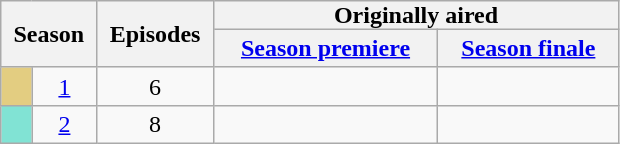<table class="wikitable plainrowheaders" style="text-align:center;">
<tr>
<th scope="col" style="padding:0 8px;" rowspan="2" colspan="2">Season</th>
<th scope="col" style="padding:0 8px;" rowspan="2">Episodes</th>
<th scope="col" style="padding:0 80px;" colspan="2">Originally aired</th>
</tr>
<tr>
<th scope="col"><a href='#'>Season premiere</a></th>
<th scope="col"><a href='#'>Season finale</a></th>
</tr>
<tr>
<td scope="row" style="background:#e3cd81; color:#fff;"></td>
<td><a href='#'>1</a></td>
<td>6</td>
<td></td>
<td></td>
</tr>
<tr>
<td scope="row" style="background:#81e3d4; color:#fff;"></td>
<td><a href='#'>2</a></td>
<td>8</td>
<td></td>
<td></td>
</tr>
</table>
